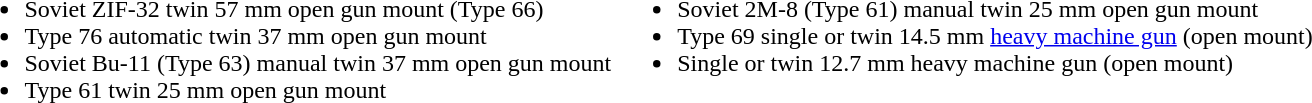<table>
<tr valign=top>
<td><br><ul><li>Soviet ZIF-32 twin 57 mm open gun mount (Type 66)</li><li>Type 76 automatic twin 37 mm open gun mount</li><li>Soviet Bu-11 (Type 63) manual twin 37 mm open gun mount</li><li>Type 61 twin 25 mm open gun mount</li></ul></td>
<td><br><ul><li>Soviet 2M-8 (Type 61) manual twin 25 mm open gun mount</li><li>Type 69 single or twin 14.5 mm <a href='#'>heavy machine gun</a> (open mount)</li><li>Single or twin 12.7 mm heavy machine gun (open mount)</li></ul></td>
</tr>
</table>
